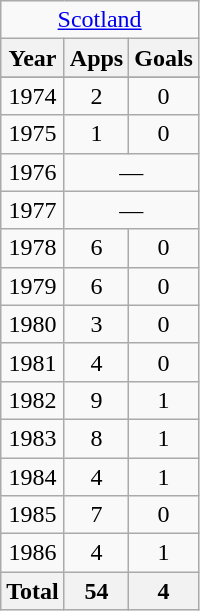<table class="wikitable" style="text-align:center">
<tr>
<td colspan=3><a href='#'>Scotland</a></td>
</tr>
<tr>
<th>Year</th>
<th>Apps</th>
<th>Goals</th>
</tr>
<tr>
</tr>
<tr>
<td>1974</td>
<td>2</td>
<td>0</td>
</tr>
<tr>
<td>1975</td>
<td>1</td>
<td>0</td>
</tr>
<tr>
<td>1976</td>
<td colspan=2>—</td>
</tr>
<tr>
<td>1977</td>
<td colspan=2>—</td>
</tr>
<tr>
<td>1978</td>
<td>6</td>
<td>0</td>
</tr>
<tr>
<td>1979</td>
<td>6</td>
<td>0</td>
</tr>
<tr>
<td>1980</td>
<td>3</td>
<td>0</td>
</tr>
<tr>
<td>1981</td>
<td>4</td>
<td>0</td>
</tr>
<tr>
<td>1982</td>
<td>9</td>
<td>1</td>
</tr>
<tr>
<td>1983</td>
<td>8</td>
<td>1</td>
</tr>
<tr>
<td>1984</td>
<td>4</td>
<td>1</td>
</tr>
<tr>
<td>1985</td>
<td>7</td>
<td>0</td>
</tr>
<tr>
<td>1986</td>
<td>4</td>
<td>1</td>
</tr>
<tr>
<th>Total</th>
<th>54</th>
<th>4</th>
</tr>
</table>
